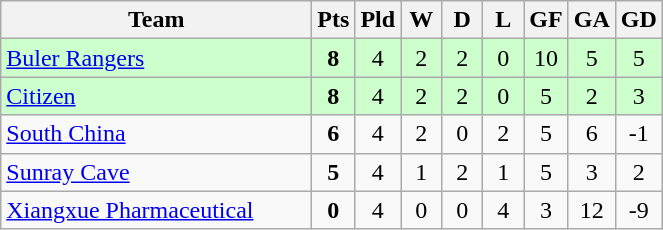<table class="wikitable" style="text-align: center;">
<tr>
<th width="200">Team</th>
<th width="20" abbr="Points">Pts</th>
<th width="20" abbr="Played">Pld</th>
<th width="20" abbr="Won">W</th>
<th width="20" abbr="Drawn">D</th>
<th width="20" abbr="Lost">L</th>
<th width="20" abbr="Goals for">GF</th>
<th width="20" abbr="Goals against">GA</th>
<th width="20" abbr="Goal difference">GD</th>
</tr>
<tr style="background: #ccffcc;">
<td style="text-align:left;"><a href='#'>Buler Rangers</a></td>
<td><strong>8</strong></td>
<td>4</td>
<td>2</td>
<td>2</td>
<td>0</td>
<td>10</td>
<td>5</td>
<td>5</td>
</tr>
<tr style="background: #ccffcc;">
<td style="text-align:left;"><a href='#'>Citizen</a></td>
<td><strong>8</strong></td>
<td>4</td>
<td>2</td>
<td>2</td>
<td>0</td>
<td>5</td>
<td>2</td>
<td>3</td>
</tr>
<tr>
<td style="text-align:left;"><a href='#'>South China</a></td>
<td><strong>6</strong></td>
<td>4</td>
<td>2</td>
<td>0</td>
<td>2</td>
<td>5</td>
<td>6</td>
<td>-1</td>
</tr>
<tr>
<td style="text-align:left;"><a href='#'>Sunray Cave</a></td>
<td><strong>5</strong></td>
<td>4</td>
<td>1</td>
<td>2</td>
<td>1</td>
<td>5</td>
<td>3</td>
<td>2</td>
</tr>
<tr>
<td style="text-align:left;"><a href='#'>Xiangxue Pharmaceutical</a></td>
<td><strong>0</strong></td>
<td>4</td>
<td>0</td>
<td>0</td>
<td>4</td>
<td>3</td>
<td>12</td>
<td>-9</td>
</tr>
</table>
